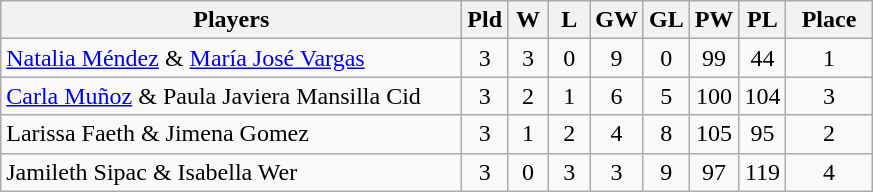<table class=wikitable style="text-align:center">
<tr>
<th width=300>Players</th>
<th width=20>Pld</th>
<th width=20>W</th>
<th width=20>L</th>
<th width=20>GW</th>
<th width=20>GL</th>
<th width=20>PW</th>
<th width=20>PL</th>
<th width=50>Place</th>
</tr>
<tr>
<td align=left>  <a href='#'>Natalia Méndez</a> & <a href='#'>María José Vargas</a></td>
<td>3</td>
<td>3</td>
<td>0</td>
<td>9</td>
<td>0</td>
<td>99</td>
<td>44</td>
<td>1</td>
</tr>
<tr>
<td align=left> <a href='#'>Carla Muñoz</a> & Paula Javiera Mansilla Cid</td>
<td>3</td>
<td>2</td>
<td>1</td>
<td>6</td>
<td>5</td>
<td>100</td>
<td>104</td>
<td>3</td>
</tr>
<tr>
<td align=left> Larissa Faeth & Jimena Gomez</td>
<td>3</td>
<td>1</td>
<td>2</td>
<td>4</td>
<td>8</td>
<td>105</td>
<td>95</td>
<td>2</td>
</tr>
<tr>
<td align=left> Jamileth Sipac & Isabella Wer</td>
<td>3</td>
<td>0</td>
<td>3</td>
<td>3</td>
<td>9</td>
<td>97</td>
<td>119</td>
<td>4</td>
</tr>
</table>
